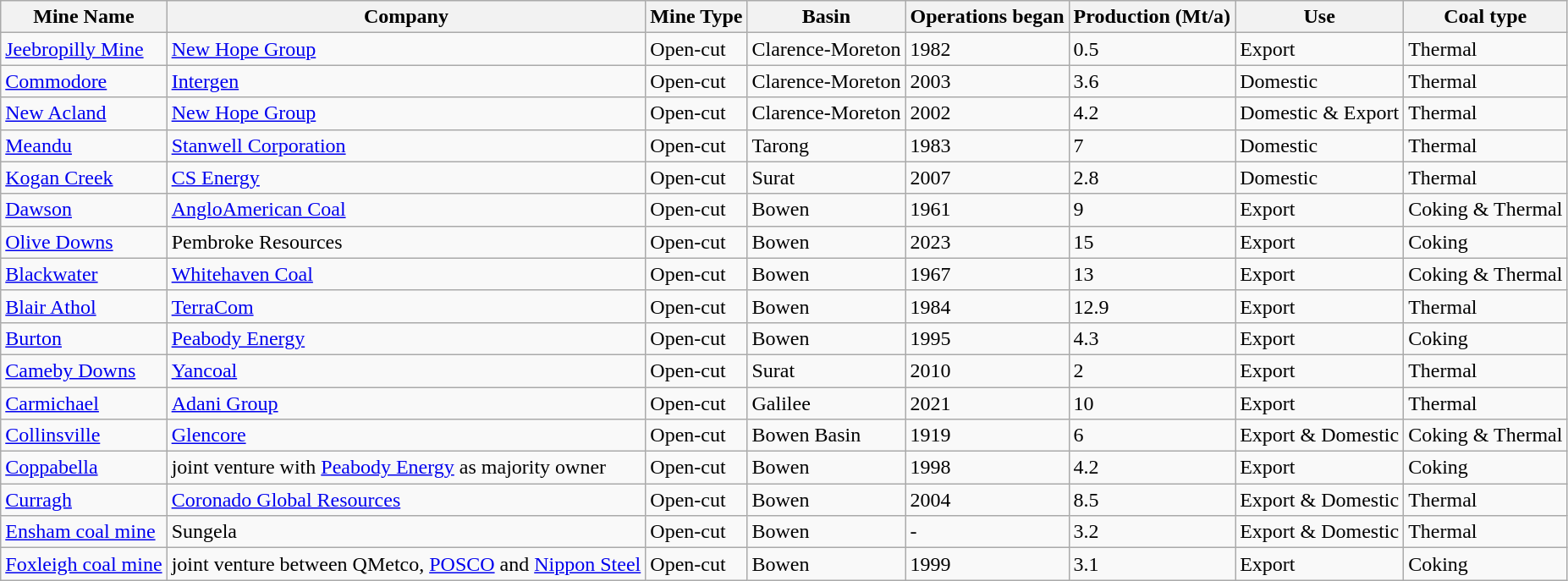<table class="wikitable sortable">
<tr>
<th>Mine Name</th>
<th>Company</th>
<th>Mine Type</th>
<th>Basin</th>
<th>Operations began</th>
<th>Production (Mt/a)</th>
<th>Use</th>
<th>Coal type</th>
</tr>
<tr>
<td><a href='#'>Jeebropilly Mine</a></td>
<td><a href='#'>New Hope Group</a></td>
<td>Open-cut</td>
<td>Clarence-Moreton</td>
<td>1982</td>
<td>0.5</td>
<td>Export</td>
<td>Thermal</td>
</tr>
<tr>
<td><a href='#'>Commodore</a></td>
<td><a href='#'>Intergen</a></td>
<td>Open-cut</td>
<td>Clarence-Moreton</td>
<td>2003</td>
<td>3.6</td>
<td>Domestic</td>
<td>Thermal</td>
</tr>
<tr>
<td><a href='#'>New Acland</a></td>
<td><a href='#'>New Hope Group</a></td>
<td>Open-cut</td>
<td>Clarence-Moreton</td>
<td>2002</td>
<td>4.2</td>
<td>Domestic & Export</td>
<td>Thermal</td>
</tr>
<tr>
<td><a href='#'>Meandu</a></td>
<td><a href='#'>Stanwell Corporation</a></td>
<td>Open-cut</td>
<td>Tarong</td>
<td>1983</td>
<td>7</td>
<td>Domestic</td>
<td>Thermal</td>
</tr>
<tr>
<td><a href='#'>Kogan Creek</a></td>
<td><a href='#'>CS Energy</a></td>
<td>Open-cut</td>
<td>Surat</td>
<td>2007</td>
<td>2.8</td>
<td>Domestic</td>
<td>Thermal</td>
</tr>
<tr>
<td><a href='#'>Dawson</a></td>
<td><a href='#'>AngloAmerican Coal</a></td>
<td>Open-cut</td>
<td>Bowen</td>
<td>1961</td>
<td>9</td>
<td>Export</td>
<td>Coking & Thermal</td>
</tr>
<tr>
<td><a href='#'>Olive Downs</a></td>
<td>Pembroke Resources</td>
<td>Open-cut</td>
<td>Bowen</td>
<td>2023</td>
<td>15</td>
<td>Export</td>
<td>Coking</td>
</tr>
<tr>
<td><a href='#'>Blackwater</a></td>
<td><a href='#'>Whitehaven Coal</a></td>
<td>Open-cut</td>
<td>Bowen</td>
<td>1967</td>
<td>13</td>
<td>Export</td>
<td>Coking & Thermal</td>
</tr>
<tr>
<td><a href='#'>Blair Athol</a></td>
<td><a href='#'>TerraCom</a></td>
<td>Open-cut</td>
<td>Bowen</td>
<td>1984</td>
<td>12.9</td>
<td>Export</td>
<td>Thermal</td>
</tr>
<tr>
<td><a href='#'>Burton</a></td>
<td><a href='#'>Peabody Energy</a></td>
<td>Open-cut</td>
<td>Bowen</td>
<td>1995</td>
<td>4.3</td>
<td>Export</td>
<td>Coking</td>
</tr>
<tr>
<td><a href='#'>Cameby Downs</a></td>
<td><a href='#'>Yancoal</a></td>
<td>Open-cut</td>
<td>Surat</td>
<td>2010</td>
<td>2</td>
<td>Export</td>
<td>Thermal</td>
</tr>
<tr>
<td><a href='#'>Carmichael</a></td>
<td><a href='#'>Adani Group</a></td>
<td>Open-cut</td>
<td>Galilee</td>
<td>2021</td>
<td>10</td>
<td>Export</td>
<td>Thermal</td>
</tr>
<tr>
<td><a href='#'>Collinsville</a></td>
<td><a href='#'>Glencore</a></td>
<td>Open-cut</td>
<td>Bowen Basin</td>
<td>1919</td>
<td>6</td>
<td>Export & Domestic</td>
<td>Coking & Thermal</td>
</tr>
<tr>
<td><a href='#'>Coppabella</a></td>
<td>joint venture with <a href='#'>Peabody Energy</a> as majority owner</td>
<td>Open-cut</td>
<td>Bowen</td>
<td>1998</td>
<td>4.2</td>
<td>Export</td>
<td>Coking</td>
</tr>
<tr>
<td><a href='#'>Curragh</a></td>
<td><a href='#'>Coronado Global Resources</a></td>
<td>Open-cut</td>
<td>Bowen</td>
<td>2004</td>
<td>8.5</td>
<td>Export & Domestic</td>
<td>Thermal</td>
</tr>
<tr>
<td><a href='#'>Ensham coal mine</a></td>
<td>Sungela</td>
<td>Open-cut</td>
<td>Bowen</td>
<td>-</td>
<td>3.2</td>
<td>Export & Domestic</td>
<td>Thermal</td>
</tr>
<tr>
<td><a href='#'>Foxleigh coal mine</a></td>
<td>joint venture between QMetco, <a href='#'>POSCO</a> and <a href='#'>Nippon Steel</a></td>
<td>Open-cut</td>
<td>Bowen</td>
<td>1999</td>
<td>3.1</td>
<td>Export</td>
<td>Coking</td>
</tr>
</table>
